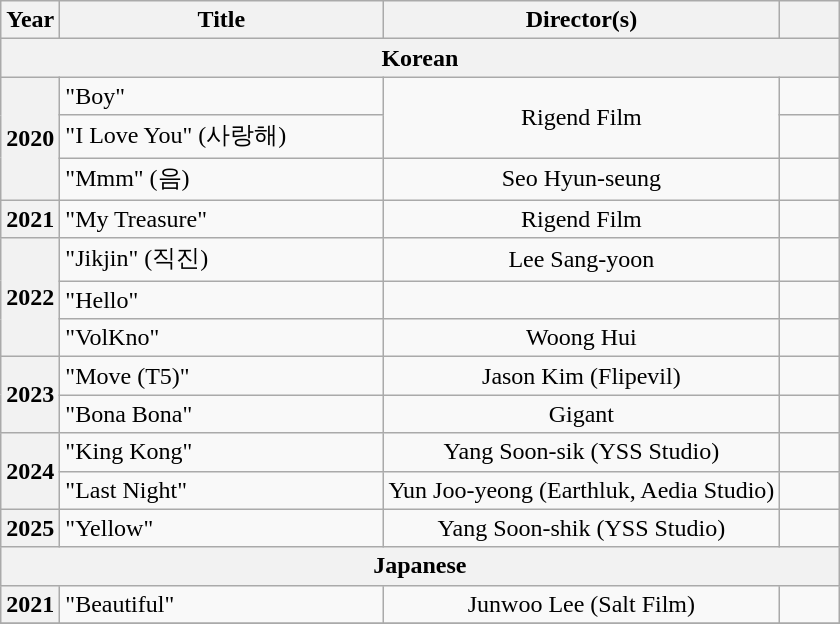<table class="wikitable sortable plainrowheaders">
<tr>
<th>Year</th>
<th style="width:13em;">Title</th>
<th>Director(s)</th>
<th style="width:2em;" class="unsortable"></th>
</tr>
<tr>
<th colspan="5">Korean</th>
</tr>
<tr>
<th scope="row" rowspan="3">2020</th>
<td>"Boy"</td>
<td style="text-align:center;" rowspan="2">Rigend Film</td>
<td style="text-align:center;"></td>
</tr>
<tr>
<td>"I Love You" (사랑해)</td>
<td style="text-align:center;"></td>
</tr>
<tr>
<td>"Mmm" (음)</td>
<td style="text-align:center;">Seo Hyun-seung</td>
<td style="text-align:center;"></td>
</tr>
<tr>
<th scope="row">2021</th>
<td>"My Treasure"</td>
<td style="text-align:center;">Rigend Film</td>
<td style="text-align:center;"></td>
</tr>
<tr>
<th scope="row" rowspan="3">2022</th>
<td>"Jikjin" (직진)</td>
<td style="text-align:center;">Lee Sang-yoon</td>
<td style="text-align:center;"></td>
</tr>
<tr>
<td>"Hello"</td>
<td></td>
<td style="text-align:center;"></td>
</tr>
<tr>
<td>"VolKno"</td>
<td style="text-align:center;">Woong Hui</td>
<td style="text-align:center;"></td>
</tr>
<tr>
<th scope="row" rowspan="2">2023</th>
<td>"Move (T5)"</td>
<td style="text-align:center;">Jason Kim (Flipevil)</td>
<td style="text-align:center;"></td>
</tr>
<tr>
<td>"Bona Bona"</td>
<td style="text-align:center;">Gigant</td>
<td style="text-align:center;"></td>
</tr>
<tr>
<th scope="row" rowspan="2">2024</th>
<td>"King Kong"</td>
<td style="text-align:center;">Yang Soon-sik (YSS Studio)</td>
<td style="text-align:center;"></td>
</tr>
<tr>
<td>"Last Night"</td>
<td style="text-align:center;">Yun Joo-yeong (Earthluk, Aedia Studio)</td>
<td style="text-align:center;"></td>
</tr>
<tr>
<th scope="row">2025</th>
<td>"Yellow"</td>
<td style="text-align:center;">Yang Soon-shik (YSS Studio)</td>
<td style="text-align:center;"></td>
</tr>
<tr>
<th colspan="5">Japanese</th>
</tr>
<tr>
<th scope="row">2021</th>
<td>"Beautiful"</td>
<td style="text-align:center;">Junwoo Lee (Salt Film)</td>
<td style="text-align:center;"></td>
</tr>
<tr>
</tr>
</table>
